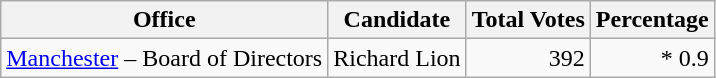<table class="wikitable">
<tr>
<th>Office</th>
<th>Candidate</th>
<th>Total Votes</th>
<th>Percentage</th>
</tr>
<tr>
<td><a href='#'>Manchester</a> – Board of Directors</td>
<td>Richard Lion</td>
<td align=right>392</td>
<td align=right>* 0.9</td>
</tr>
</table>
